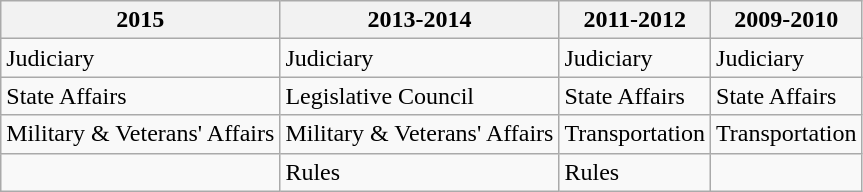<table class="wikitable mw-collapsible">
<tr>
<th>2015</th>
<th>2013-2014</th>
<th>2011-2012</th>
<th>2009-2010</th>
</tr>
<tr>
<td>Judiciary</td>
<td>Judiciary</td>
<td>Judiciary</td>
<td>Judiciary</td>
</tr>
<tr>
<td>State Affairs</td>
<td>Legislative Council</td>
<td>State Affairs</td>
<td>State Affairs</td>
</tr>
<tr>
<td>Military & Veterans' Affairs</td>
<td>Military & Veterans' Affairs</td>
<td>Transportation</td>
<td>Transportation</td>
</tr>
<tr>
<td></td>
<td>Rules</td>
<td>Rules</td>
<td></td>
</tr>
</table>
